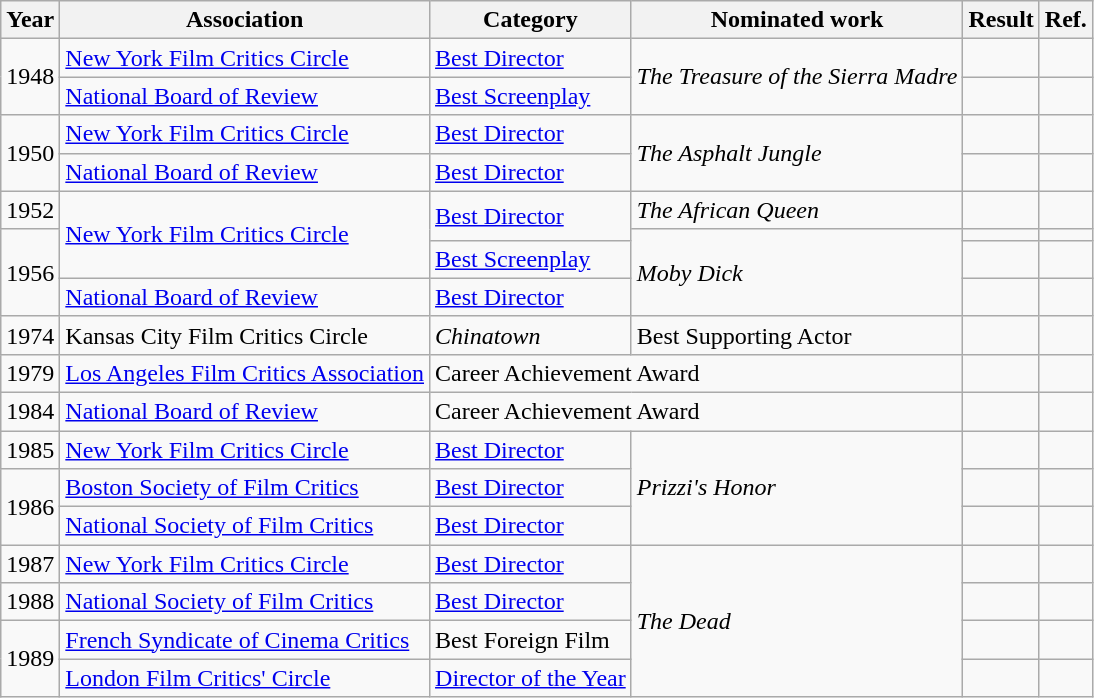<table class=wikitable>
<tr>
<th>Year</th>
<th>Association</th>
<th>Category</th>
<th>Nominated work</th>
<th>Result</th>
<th>Ref.</th>
</tr>
<tr>
<td rowspan="2">1948</td>
<td><a href='#'>New York Film Critics Circle</a></td>
<td><a href='#'>Best Director</a></td>
<td rowspan="2"><em>The Treasure of the Sierra Madre</em></td>
<td></td>
<td></td>
</tr>
<tr>
<td><a href='#'>National Board of Review</a></td>
<td><a href='#'>Best Screenplay</a></td>
<td></td>
<td></td>
</tr>
<tr>
<td rowspan="2">1950</td>
<td><a href='#'>New York Film Critics Circle</a></td>
<td><a href='#'>Best Director</a></td>
<td rowspan="2"><em>The Asphalt Jungle</em></td>
<td></td>
<td></td>
</tr>
<tr>
<td><a href='#'>National Board of Review</a></td>
<td><a href='#'>Best Director</a></td>
<td></td>
<td></td>
</tr>
<tr>
<td>1952</td>
<td rowspan="3"><a href='#'>New York Film Critics Circle</a></td>
<td rowspan="2"><a href='#'>Best Director</a></td>
<td><em>The African Queen</em></td>
<td></td>
<td></td>
</tr>
<tr>
<td rowspan="3">1956</td>
<td rowspan="3"><em>Moby Dick</em></td>
<td></td>
<td></td>
</tr>
<tr>
<td><a href='#'>Best Screenplay</a></td>
<td></td>
<td></td>
</tr>
<tr>
<td><a href='#'>National Board of Review</a></td>
<td><a href='#'>Best Director</a></td>
<td></td>
<td></td>
</tr>
<tr>
<td>1974</td>
<td>Kansas City Film Critics Circle</td>
<td><em>Chinatown</em></td>
<td>Best Supporting Actor</td>
<td></td>
<td></td>
</tr>
<tr>
<td>1979</td>
<td><a href='#'>Los Angeles Film Critics Association</a></td>
<td colspan=2>Career Achievement Award</td>
<td></td>
<td></td>
</tr>
<tr>
<td>1984</td>
<td><a href='#'>National Board of Review</a></td>
<td colspan=2>Career Achievement Award</td>
<td></td>
<td></td>
</tr>
<tr>
<td>1985</td>
<td><a href='#'>New York Film Critics Circle</a></td>
<td><a href='#'>Best Director</a></td>
<td rowspan="3"><em>Prizzi's Honor</em></td>
<td></td>
<td></td>
</tr>
<tr>
<td rowspan="2">1986</td>
<td><a href='#'>Boston Society of Film Critics</a></td>
<td><a href='#'>Best Director</a></td>
<td></td>
<td></td>
</tr>
<tr>
<td><a href='#'>National Society of Film Critics</a></td>
<td><a href='#'>Best Director</a></td>
<td></td>
<td></td>
</tr>
<tr>
<td>1987</td>
<td><a href='#'>New York Film Critics Circle</a></td>
<td><a href='#'>Best Director</a></td>
<td rowspan="4"><em>The Dead</em></td>
<td></td>
<td></td>
</tr>
<tr>
<td>1988</td>
<td><a href='#'>National Society of Film Critics</a></td>
<td><a href='#'>Best Director</a></td>
<td></td>
<td></td>
</tr>
<tr>
<td rowspan="2">1989</td>
<td><a href='#'>French Syndicate of Cinema Critics</a></td>
<td>Best Foreign Film</td>
<td></td>
<td></td>
</tr>
<tr>
<td><a href='#'>London Film Critics' Circle</a></td>
<td><a href='#'>Director of the Year</a></td>
<td></td>
<td></td>
</tr>
</table>
